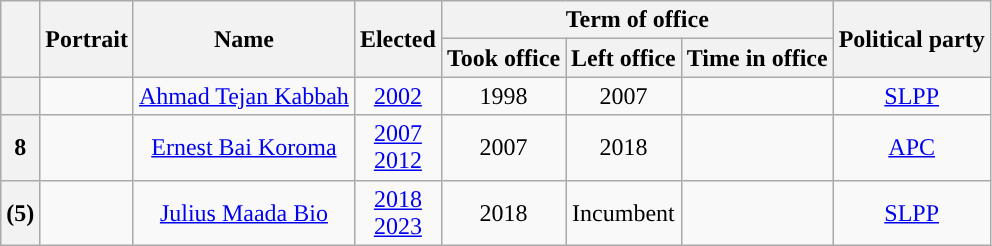<table class="wikitable" style="text-align:center">
<tr>
<th rowspan="2"></th>
<th rowspan="2">Portrait</th>
<th rowspan="2">Name<br></th>
<th rowspan="2">Elected</th>
<th colspan="3">Term of office</th>
<th rowspan="2">Political party</th>
</tr>
<tr>
<th>Took office</th>
<th>Left office</th>
<th>Time in office</th>
</tr>
<tr>
<th style="background:"></th>
<td></td>
<td><a href='#'>Ahmad Tejan Kabbah</a><br></td>
<td><a href='#'>2002</a></td>
<td> 1998</td>
<td> 2007</td>
<td></td>
<td><a href='#'>SLPP</a></td>
</tr>
<tr>
<th style="background:">8</th>
<td></td>
<td><a href='#'>Ernest Bai Koroma</a><br></td>
<td><a href='#'>2007</a><br><a href='#'>2012</a></td>
<td> 2007</td>
<td> 2018</td>
<td></td>
<td><a href='#'>APC</a></td>
</tr>
<tr>
<th style="background:">(5)</th>
<td></td>
<td><a href='#'>Julius Maada Bio</a><br></td>
<td><a href='#'>2018</a><br><a href='#'>2023</a></td>
<td> 2018</td>
<td>Incumbent</td>
<td></td>
<td><a href='#'>SLPP</a></td>
</tr>
</table>
